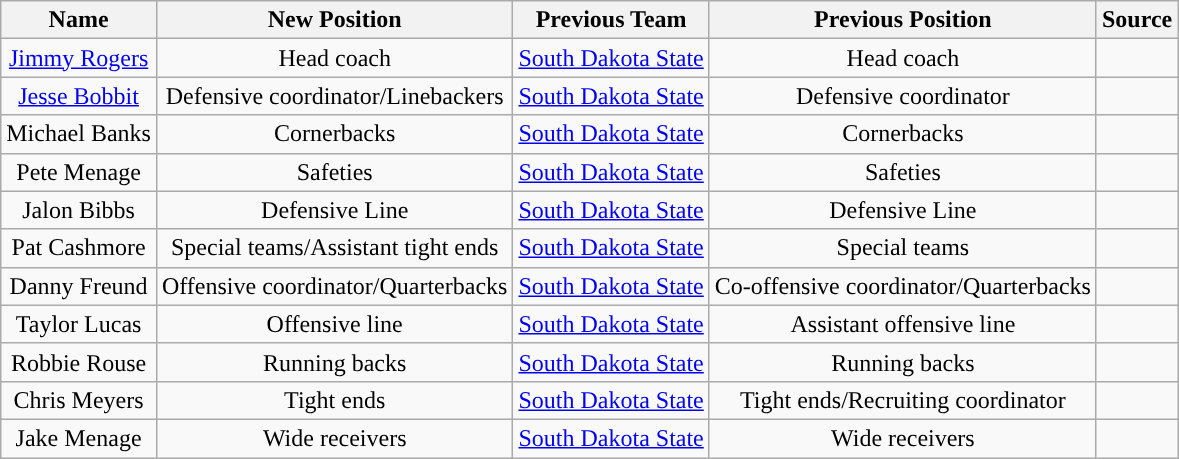<table class="wikitable">
<tr>
<th style="text-align:center; ">Name</th>
<th style="text-align:center; ">New Position</th>
<th style="text-align:center; ">Previous Team</th>
<th style="text-align:center; ">Previous Position</th>
<th style="text-align:center; ">Source</th>
</tr>
<tr align="center">
<td><a href='#'>Jimmy Rogers</a></td>
<td>Head coach</td>
<td><a href='#'>South Dakota State</a></td>
<td>Head coach</td>
<td></td>
</tr>
<tr align="center">
<td><a href='#'>Jesse Bobbit</a></td>
<td>Defensive coordinator/Linebackers</td>
<td><a href='#'>South Dakota State</a></td>
<td>Defensive coordinator</td>
<td></td>
</tr>
<tr align="center">
<td>Michael Banks</td>
<td>Cornerbacks</td>
<td><a href='#'>South Dakota State</a></td>
<td>Cornerbacks</td>
<td></td>
</tr>
<tr align="center">
<td>Pete Menage</td>
<td>Safeties</td>
<td><a href='#'>South Dakota State</a></td>
<td>Safeties</td>
<td></td>
</tr>
<tr align="center">
<td>Jalon Bibbs</td>
<td>Defensive Line</td>
<td><a href='#'>South Dakota State</a></td>
<td>Defensive Line</td>
<td></td>
</tr>
<tr align="center">
<td>Pat Cashmore</td>
<td>Special teams/Assistant tight ends</td>
<td><a href='#'>South Dakota State</a></td>
<td>Special teams</td>
<td></td>
</tr>
<tr align="center">
<td>Danny Freund</td>
<td>Offensive coordinator/Quarterbacks</td>
<td><a href='#'>South Dakota State</a></td>
<td>Co-offensive coordinator/Quarterbacks</td>
<td></td>
</tr>
<tr align="center">
<td>Taylor Lucas</td>
<td>Offensive line</td>
<td><a href='#'>South Dakota State</a></td>
<td>Assistant offensive line</td>
<td></td>
</tr>
<tr align="center">
<td>Robbie Rouse</td>
<td>Running backs</td>
<td><a href='#'>South Dakota State</a></td>
<td>Running backs</td>
<td></td>
</tr>
<tr align="center">
<td>Chris Meyers</td>
<td>Tight ends</td>
<td><a href='#'>South Dakota State</a></td>
<td>Tight ends/Recruiting coordinator</td>
<td></td>
</tr>
<tr align="center">
<td>Jake Menage</td>
<td>Wide receivers</td>
<td><a href='#'>South Dakota State</a></td>
<td>Wide receivers</td>
<td></td>
</tr>
</table>
